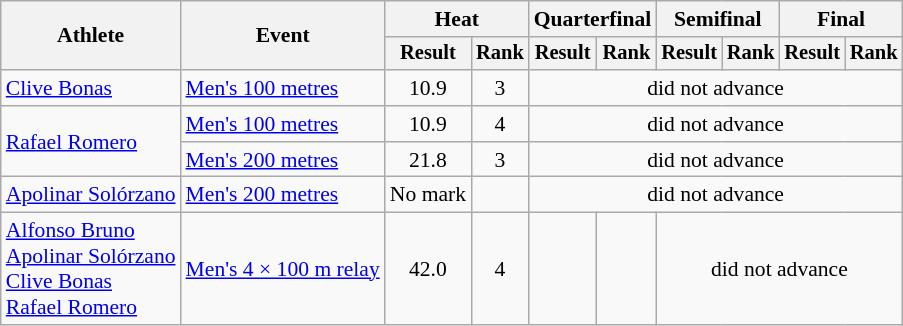<table class="wikitable" style="font-size:90%">
<tr>
<th rowspan="2">Athlete</th>
<th rowspan="2">Event</th>
<th colspan="2">Heat</th>
<th colspan="2">Quarterfinal</th>
<th colspan="2">Semifinal</th>
<th colspan="2">Final</th>
</tr>
<tr style="font-size:95%">
<th>Result</th>
<th>Rank</th>
<th>Result</th>
<th>Rank</th>
<th>Result</th>
<th>Rank</th>
<th>Result</th>
<th>Rank</th>
</tr>
<tr align=center>
<td align=left><a href='#'>Clive Bonas</a></td>
<td align=left><a href='#'>Men's 100 metres</a></td>
<td>10.9</td>
<td>3</td>
<td colspan=6>did not advance</td>
</tr>
<tr align=center>
<td rowspan=2; align=left><a href='#'>Rafael Romero</a></td>
<td align=left><a href='#'>Men's 100 metres</a></td>
<td>10.9</td>
<td>4</td>
<td colspan=6>did not advance</td>
</tr>
<tr align=center>
<td align=left><a href='#'>Men's 200 metres</a></td>
<td>21.8</td>
<td>3</td>
<td colspan=6>did not advance</td>
</tr>
<tr align=center>
<td align=left><a href='#'>Apolinar Solórzano</a></td>
<td align=left><a href='#'>Men's 200 metres</a></td>
<td>No mark</td>
<td><sup></sup></td>
<td colspan=6>did not advance</td>
</tr>
<tr align=center>
<td align=left><a href='#'>Alfonso Bruno</a><br><a href='#'>Apolinar Solórzano</a><br><a href='#'>Clive Bonas</a><br><a href='#'>Rafael Romero</a></td>
<td align=left><a href='#'>Men's 4 × 100 m relay</a></td>
<td>42.0</td>
<td>4</td>
<td></td>
<td></td>
<td colspan=4>did not advance</td>
</tr>
</table>
